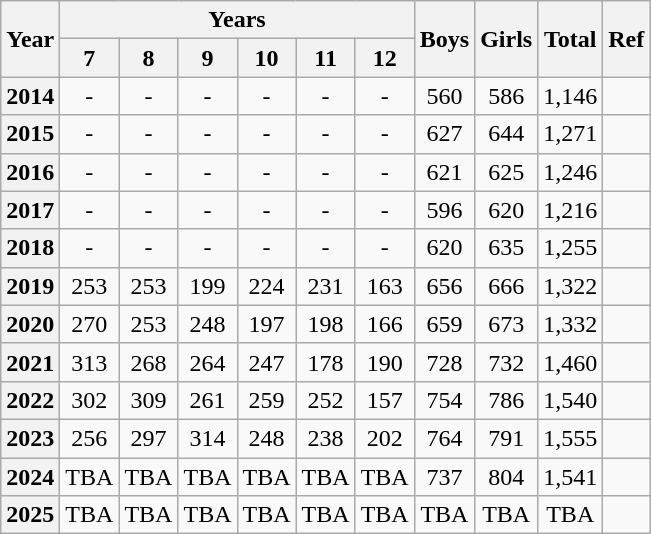<table class="wikitable sortable">
<tr>
<th rowspan=2>Year</th>
<th colspan=6>Years</th>
<th rowspan=2>Boys</th>
<th rowspan=2>Girls</th>
<th rowspan=2>Total</th>
<th rowspan=2>Ref</th>
</tr>
<tr>
<th>7</th>
<th>8</th>
<th>9</th>
<th>10</th>
<th>11</th>
<th>12</th>
</tr>
<tr>
<th>2014</th>
<td style="text-align:center">-</td>
<td style="text-align:center">-</td>
<td style="text-align:center">-</td>
<td style="text-align:center">-</td>
<td style="text-align:center">-</td>
<td style="text-align:center">-</td>
<td style="text-align:center">560</td>
<td style="text-align:center">586</td>
<td style="text-align:center">1,146</td>
<td></td>
</tr>
<tr>
<th>2015</th>
<td style="text-align:center">-</td>
<td style="text-align:center">-</td>
<td style="text-align:center">-</td>
<td style="text-align:center">-</td>
<td style="text-align:center">-</td>
<td style="text-align:center">-</td>
<td style="text-align:center">627</td>
<td style="text-align:center">644</td>
<td style="text-align:center">1,271</td>
<td></td>
</tr>
<tr>
<th>2016</th>
<td style="text-align:center">-</td>
<td style="text-align:center">-</td>
<td style="text-align:center">-</td>
<td style="text-align:center">-</td>
<td style="text-align:center">-</td>
<td style="text-align:center">-</td>
<td style="text-align:center">621</td>
<td style="text-align:center">625</td>
<td style="text-align:center">1,246</td>
<td></td>
</tr>
<tr>
<th>2017</th>
<td style="text-align:center">-</td>
<td style="text-align:center">-</td>
<td style="text-align:center">-</td>
<td style="text-align:center">-</td>
<td style="text-align:center">-</td>
<td style="text-align:center">-</td>
<td style="text-align:center">596</td>
<td style="text-align:center">620</td>
<td style="text-align:center">1,216</td>
<td></td>
</tr>
<tr>
<th>2018</th>
<td style="text-align:center">-</td>
<td style="text-align:center">-</td>
<td style="text-align:center">-</td>
<td style="text-align:center">-</td>
<td style="text-align:center">-</td>
<td style="text-align:center">-</td>
<td style="text-align:center">620</td>
<td style="text-align:center">635</td>
<td style="text-align:center">1,255</td>
<td></td>
</tr>
<tr>
<th>2019</th>
<td style="text-align:center">253</td>
<td style="text-align:center">253</td>
<td style="text-align:center">199</td>
<td style="text-align:center">224</td>
<td style="text-align:center">231</td>
<td style="text-align:center">163</td>
<td style="text-align:center">656</td>
<td style="text-align:center">666</td>
<td style="text-align:center">1,322</td>
<td></td>
</tr>
<tr>
<th>2020</th>
<td style="text-align:center">270</td>
<td style="text-align:center">253</td>
<td style="text-align:center">248</td>
<td style="text-align:center">197</td>
<td style="text-align:center">198</td>
<td style="text-align:center">166</td>
<td style="text-align:center">659</td>
<td style="text-align:center">673</td>
<td style="text-align:center">1,332</td>
<td></td>
</tr>
<tr>
<th>2021</th>
<td style="text-align:center">313</td>
<td style="text-align:center">268</td>
<td style="text-align:center">264</td>
<td style="text-align:center">247</td>
<td style="text-align:center">178</td>
<td style="text-align:center">190</td>
<td style="text-align:center">728</td>
<td style="text-align:center">732</td>
<td style="text-align:center">1,460</td>
<td></td>
</tr>
<tr>
<th>2022</th>
<td style="text-align:center">302</td>
<td style="text-align:center">309</td>
<td style="text-align:center">261</td>
<td style="text-align:center">259</td>
<td style="text-align:center">252</td>
<td style="text-align:center">157</td>
<td style="text-align:center">754</td>
<td style="text-align:center">786</td>
<td style="text-align:center">1,540</td>
<td></td>
</tr>
<tr>
<th>2023</th>
<td style="text-align:center">256</td>
<td style="text-align:center">297</td>
<td style="text-align:center">314</td>
<td style="text-align:center">248</td>
<td style="text-align:center">238</td>
<td style="text-align:center">202</td>
<td style="text-align:center">764</td>
<td style="text-align:center">791</td>
<td style="text-align:center">1,555</td>
<td></td>
</tr>
<tr>
<th>2024</th>
<td style="text-align:center">TBA</td>
<td style="text-align:center">TBA</td>
<td style="text-align:center">TBA</td>
<td style="text-align:center">TBA</td>
<td style="text-align:center">TBA</td>
<td style="text-align:center">TBA</td>
<td style="text-align:center">737</td>
<td style="text-align:center">804</td>
<td style="text-align:center">1,541</td>
<td></td>
</tr>
<tr>
<th>2025</th>
<td style="text-align:center">TBA</td>
<td style="text-align:center">TBA</td>
<td style="text-align:center">TBA</td>
<td style="text-align:center">TBA</td>
<td style="text-align:center">TBA</td>
<td style="text-align:center">TBA</td>
<td style="text-align:center">TBA</td>
<td style="text-align:center">TBA</td>
<td style="text-align:center">TBA</td>
<td></td>
</tr>
</table>
